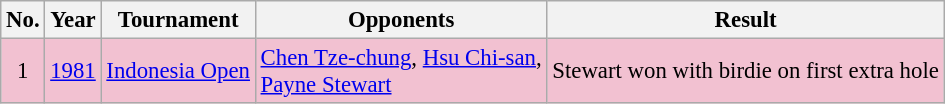<table class="wikitable" style="font-size:95%;">
<tr>
<th>No.</th>
<th>Year</th>
<th>Tournament</th>
<th>Opponents</th>
<th>Result</th>
</tr>
<tr style="background:#F2C1D1;">
<td align=center>1</td>
<td><a href='#'>1981</a></td>
<td><a href='#'>Indonesia Open</a></td>
<td> <a href='#'>Chen Tze-chung</a>,  <a href='#'>Hsu Chi-san</a>,<br> <a href='#'>Payne Stewart</a></td>
<td>Stewart won with birdie on first extra hole</td>
</tr>
</table>
